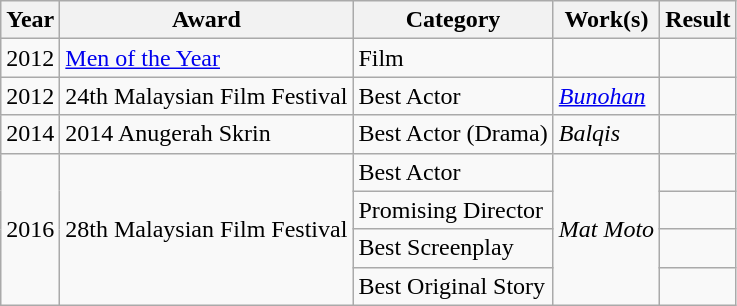<table class="wikitable">
<tr>
<th>Year</th>
<th>Award</th>
<th>Category</th>
<th>Work(s)</th>
<th>Result</th>
</tr>
<tr>
<td align="center">2012</td>
<td><a href='#'>Men of the Year</a></td>
<td>Film</td>
<td></td>
<td></td>
</tr>
<tr>
<td align="center">2012</td>
<td>24th Malaysian Film Festival</td>
<td>Best Actor</td>
<td><em><a href='#'>Bunohan</a></em></td>
<td></td>
</tr>
<tr>
<td align="center">2014</td>
<td>2014 Anugerah Skrin</td>
<td>Best Actor (Drama)</td>
<td><em>Balqis</em></td>
<td></td>
</tr>
<tr>
<td align="center" rowspan="4">2016</td>
<td rowspan="4">28th Malaysian Film Festival</td>
<td>Best Actor</td>
<td rowspan="4"><em>Mat Moto</em></td>
<td></td>
</tr>
<tr>
<td>Promising Director</td>
<td></td>
</tr>
<tr>
<td>Best Screenplay</td>
<td></td>
</tr>
<tr>
<td>Best Original Story</td>
<td></td>
</tr>
</table>
